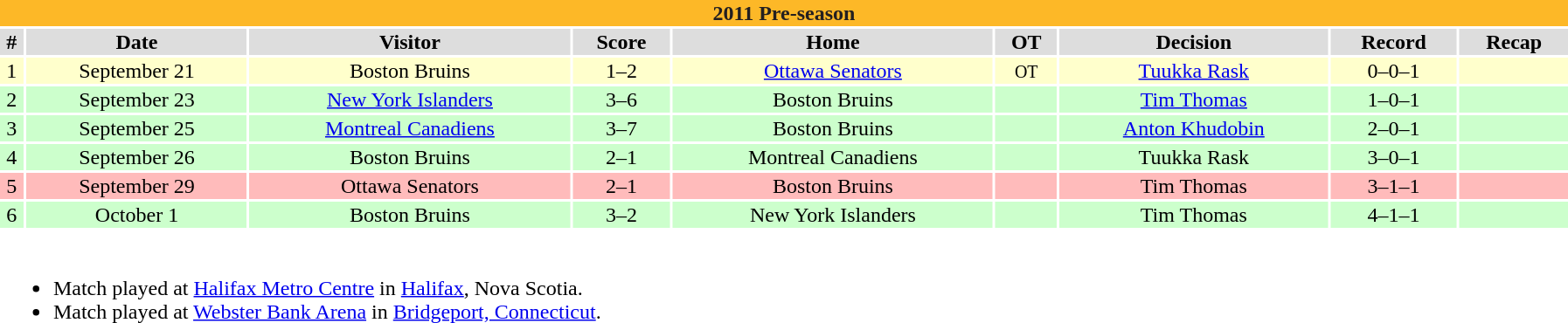<table class="toccolours collapsible collapsed" width=95% style="clear:both; margin:1.5em auto; text-align:center">
<tr>
<th colspan=11 style="background:#FDB827; color:#231F20;">2011 Pre-season </th>
</tr>
<tr align="center" bgcolor="#dddddd">
<td><strong>#</strong></td>
<td><strong>Date</strong></td>
<td><strong>Visitor</strong></td>
<td><strong>Score</strong></td>
<td><strong>Home</strong></td>
<td><strong>OT</strong></td>
<td><strong>Decision</strong></td>
<td><strong>Record</strong></td>
<td><strong>Recap</strong></td>
</tr>
<tr align="center" bgcolor=#ffffcc>
<td>1</td>
<td>September 21</td>
<td>Boston Bruins</td>
<td>1–2</td>
<td><a href='#'>Ottawa Senators</a></td>
<td><small>OT</small></td>
<td><a href='#'>Tuukka Rask</a></td>
<td>0–0–1</td>
<td></td>
</tr>
<tr align="center" bgcolor=#ccffcc>
<td>2</td>
<td>September 23</td>
<td><a href='#'>New York Islanders</a></td>
<td>3–6</td>
<td>Boston Bruins</td>
<td></td>
<td><a href='#'>Tim Thomas</a></td>
<td>1–0–1</td>
<td></td>
</tr>
<tr align="center" bgcolor=#ccffcc>
<td>3</td>
<td>September 25</td>
<td><a href='#'>Montreal Canadiens</a></td>
<td>3–7</td>
<td>Boston Bruins</td>
<td></td>
<td><a href='#'>Anton Khudobin</a></td>
<td>2–0–1</td>
<td></td>
</tr>
<tr align="center" bgcolor=#ccffcc>
<td>4</td>
<td>September 26</td>
<td>Boston Bruins</td>
<td>2–1</td>
<td>Montreal Canadiens</td>
<td></td>
<td>Tuukka Rask</td>
<td>3–0–1</td>
<td></td>
</tr>
<tr align="center" bgcolor=#ffbbbb>
<td>5</td>
<td>September 29</td>
<td>Ottawa Senators</td>
<td>2–1</td>
<td>Boston Bruins</td>
<td></td>
<td>Tim Thomas</td>
<td>3–1–1</td>
<td></td>
</tr>
<tr align="center" bgcolor=#ccffcc>
<td>6</td>
<td>October 1</td>
<td>Boston Bruins</td>
<td>3–2</td>
<td>New York Islanders</td>
<td></td>
<td>Tim Thomas</td>
<td>4–1–1</td>
<td></td>
</tr>
<tr>
<td colspan=9 align="left"><br><ul><li> Match played at <a href='#'>Halifax Metro Centre</a> in <a href='#'>Halifax</a>, Nova Scotia.</li><li> Match played at <a href='#'>Webster Bank Arena</a> in <a href='#'>Bridgeport, Connecticut</a>.</li></ul></td>
</tr>
</table>
